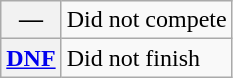<table class="wikitable">
<tr>
<th scope="row">—</th>
<td>Did not compete</td>
</tr>
<tr>
<th scope="row"><a href='#'>DNF</a></th>
<td>Did not finish</td>
</tr>
</table>
